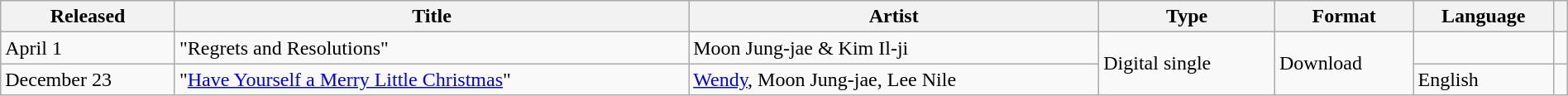<table class="wikitable" width="100%">
<tr>
<th>Released</th>
<th>Title</th>
<th>Artist</th>
<th>Type</th>
<th>Format</th>
<th>Language</th>
<th></th>
</tr>
<tr>
<td>April 1</td>
<td>"Regrets and Resolutions"</td>
<td>Moon Jung-jae & Kim Il-ji</td>
<td rowspan="2">Digital single</td>
<td rowspan="2">Download</td>
<td></td>
<td style="text-align: center;"></td>
</tr>
<tr>
<td>December 23</td>
<td>"<a href='#'>Have Yourself a Merry Little Christmas</a>"</td>
<td><a href='#'>Wendy</a>, Moon Jung-jae, Lee Nile</td>
<td>English</td>
<td style="text-align: center;"></td>
</tr>
</table>
